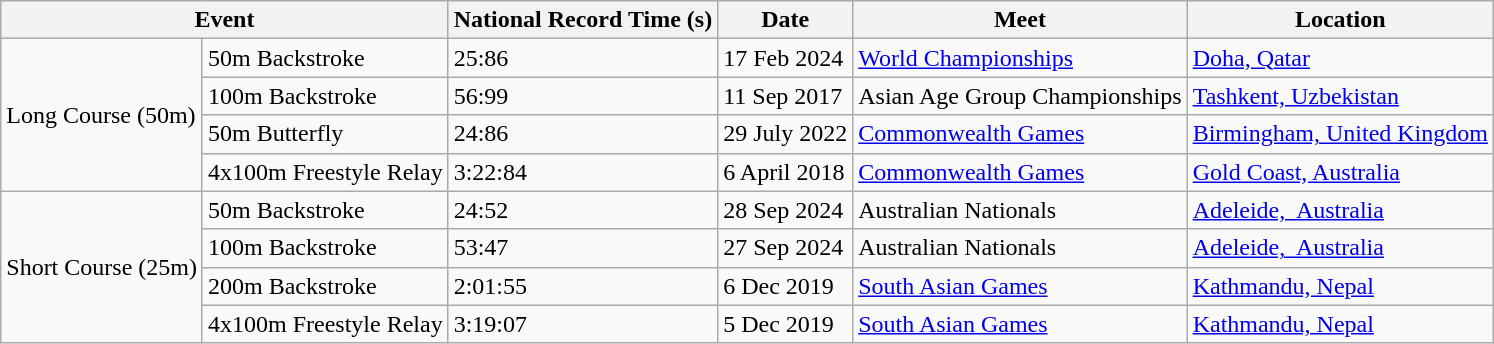<table class="wikitable">
<tr>
<th colspan="2">Event</th>
<th>National Record Time (s)</th>
<th>Date</th>
<th>Meet</th>
<th>Location</th>
</tr>
<tr>
<td rowspan="4">Long Course (50m)</td>
<td>50m Backstroke</td>
<td>25:86</td>
<td>17 Feb 2024</td>
<td><a href='#'>World Championships</a></td>
<td><a href='#'>Doha, Qatar</a></td>
</tr>
<tr>
<td>100m Backstroke</td>
<td>56:99</td>
<td>11 Sep 2017</td>
<td>Asian Age Group Championships</td>
<td><a href='#'>Tashkent, Uzbekistan</a></td>
</tr>
<tr>
<td>50m Butterfly</td>
<td>24:86</td>
<td>29 July 2022</td>
<td><a href='#'>Commonwealth Games</a></td>
<td><a href='#'>Birmingham, United Kingdom</a></td>
</tr>
<tr>
<td>4x100m Freestyle Relay</td>
<td>3:22:84</td>
<td>6 April 2018</td>
<td><a href='#'>Commonwealth Games</a></td>
<td><a href='#'>Gold Coast, Australia</a></td>
</tr>
<tr>
<td rowspan="4">Short Course (25m)</td>
<td>50m Backstroke</td>
<td>24:52</td>
<td>28 Sep 2024</td>
<td>Australian Nationals</td>
<td><a href='#'>Adeleide,  Australia</a></td>
</tr>
<tr>
<td>100m Backstroke</td>
<td>53:47</td>
<td>27 Sep 2024</td>
<td>Australian Nationals</td>
<td><a href='#'>Adeleide,  Australia</a></td>
</tr>
<tr>
<td>200m Backstroke</td>
<td>2:01:55</td>
<td>6 Dec 2019</td>
<td><a href='#'>South Asian Games</a></td>
<td><a href='#'>Kathmandu, Nepal</a></td>
</tr>
<tr>
<td>4x100m Freestyle Relay</td>
<td>3:19:07</td>
<td>5 Dec 2019</td>
<td><a href='#'>South Asian Games</a></td>
<td><a href='#'>Kathmandu, Nepal</a></td>
</tr>
</table>
